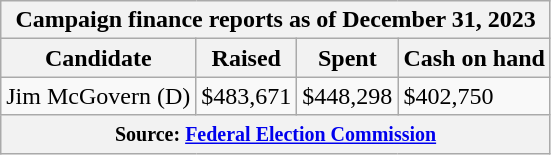<table class="wikitable sortable">
<tr>
<th colspan=4>Campaign finance reports as of December 31, 2023</th>
</tr>
<tr style="text-align:center;">
<th>Candidate</th>
<th>Raised</th>
<th>Spent</th>
<th>Cash on hand</th>
</tr>
<tr>
<td>Jim McGovern (D)</td>
<td>$483,671</td>
<td>$448,298</td>
<td>$402,750</td>
</tr>
<tr>
<th colspan="4"><small>Source: <a href='#'>Federal Election Commission</a></small></th>
</tr>
</table>
